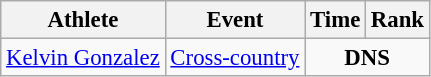<table class=wikitable style="font-size:95%">
<tr>
<th>Athlete</th>
<th>Event</th>
<th>Time</th>
<th>Rank</th>
</tr>
<tr>
<td><a href='#'>Kelvin Gonzalez</a></td>
<td align=center><a href='#'>Cross-country</a></td>
<td align=center colspan=2><strong>DNS</strong></td>
</tr>
</table>
